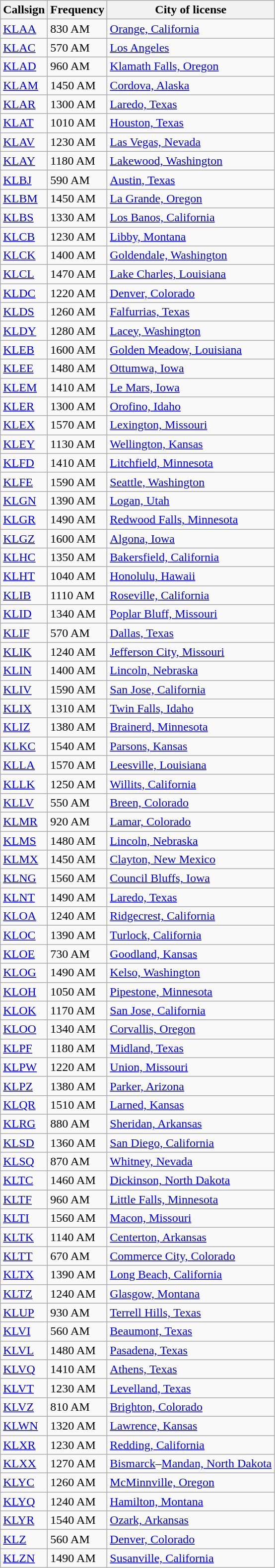<table class="wikitable sortable">
<tr>
<th>Callsign</th>
<th>Frequency</th>
<th>City of license</th>
</tr>
<tr>
<td><a href='#'>KLAA</a></td>
<td>830 AM</td>
<td><a href='#'>Orange, California</a></td>
</tr>
<tr>
<td><a href='#'>KLAC</a></td>
<td>570 AM</td>
<td><a href='#'>Los Angeles</a></td>
</tr>
<tr>
<td><a href='#'>KLAD</a></td>
<td>960 AM</td>
<td><a href='#'>Klamath Falls, Oregon</a></td>
</tr>
<tr>
<td><a href='#'>KLAM</a></td>
<td>1450 AM</td>
<td><a href='#'>Cordova, Alaska</a></td>
</tr>
<tr>
<td><a href='#'>KLAR</a></td>
<td>1300 AM</td>
<td><a href='#'>Laredo, Texas</a></td>
</tr>
<tr>
<td><a href='#'>KLAT</a></td>
<td>1010 AM</td>
<td><a href='#'>Houston, Texas</a></td>
</tr>
<tr>
<td><a href='#'>KLAV</a></td>
<td>1230 AM</td>
<td><a href='#'>Las Vegas, Nevada</a></td>
</tr>
<tr>
<td><a href='#'>KLAY</a></td>
<td>1180 AM</td>
<td><a href='#'>Lakewood, Washington</a></td>
</tr>
<tr>
<td><a href='#'>KLBJ</a></td>
<td>590 AM</td>
<td><a href='#'>Austin, Texas</a></td>
</tr>
<tr>
<td><a href='#'>KLBM</a></td>
<td>1450 AM</td>
<td><a href='#'>La Grande, Oregon</a></td>
</tr>
<tr>
<td><a href='#'>KLBS</a></td>
<td>1330 AM</td>
<td><a href='#'>Los Banos, California</a></td>
</tr>
<tr>
<td><a href='#'>KLCB</a></td>
<td>1230 AM</td>
<td><a href='#'>Libby, Montana</a></td>
</tr>
<tr>
<td><a href='#'>KLCK</a></td>
<td>1400 AM</td>
<td><a href='#'>Goldendale, Washington</a></td>
</tr>
<tr>
<td><a href='#'>KLCL</a></td>
<td>1470 AM</td>
<td><a href='#'>Lake Charles, Louisiana</a></td>
</tr>
<tr>
<td><a href='#'>KLDC</a></td>
<td>1220 AM</td>
<td><a href='#'>Denver, Colorado</a></td>
</tr>
<tr>
<td><a href='#'>KLDS</a></td>
<td>1260 AM</td>
<td><a href='#'>Falfurrias, Texas</a></td>
</tr>
<tr>
<td><a href='#'>KLDY</a></td>
<td>1280 AM</td>
<td><a href='#'>Lacey, Washington</a></td>
</tr>
<tr>
<td><a href='#'>KLEB</a></td>
<td>1600 AM</td>
<td><a href='#'>Golden Meadow, Louisiana</a></td>
</tr>
<tr>
<td><a href='#'>KLEE</a></td>
<td>1480 AM</td>
<td><a href='#'>Ottumwa, Iowa</a></td>
</tr>
<tr>
<td><a href='#'>KLEM</a></td>
<td>1410 AM</td>
<td><a href='#'>Le Mars, Iowa</a></td>
</tr>
<tr>
<td><a href='#'>KLER</a></td>
<td>1300 AM</td>
<td><a href='#'>Orofino, Idaho</a></td>
</tr>
<tr>
<td><a href='#'>KLEX</a></td>
<td>1570 AM</td>
<td><a href='#'>Lexington, Missouri</a></td>
</tr>
<tr>
<td><a href='#'>KLEY</a></td>
<td>1130 AM</td>
<td><a href='#'>Wellington, Kansas</a></td>
</tr>
<tr>
<td><a href='#'>KLFD</a></td>
<td>1410 AM</td>
<td><a href='#'>Litchfield, Minnesota</a></td>
</tr>
<tr>
<td><a href='#'>KLFE</a></td>
<td>1590 AM</td>
<td><a href='#'>Seattle, Washington</a></td>
</tr>
<tr>
<td><a href='#'>KLGN</a></td>
<td>1390 AM</td>
<td><a href='#'>Logan, Utah</a></td>
</tr>
<tr>
<td><a href='#'>KLGR</a></td>
<td>1490 AM</td>
<td><a href='#'>Redwood Falls, Minnesota</a></td>
</tr>
<tr>
<td><a href='#'>KLGZ</a></td>
<td>1600 AM</td>
<td><a href='#'>Algona, Iowa</a></td>
</tr>
<tr>
<td><a href='#'>KLHC</a></td>
<td>1350 AM</td>
<td><a href='#'>Bakersfield, California</a></td>
</tr>
<tr>
<td><a href='#'>KLHT</a></td>
<td>1040 AM</td>
<td><a href='#'>Honolulu, Hawaii</a></td>
</tr>
<tr>
<td><a href='#'>KLIB</a></td>
<td>1110 AM</td>
<td><a href='#'>Roseville, California</a></td>
</tr>
<tr>
<td><a href='#'>KLID</a></td>
<td>1340 AM</td>
<td><a href='#'>Poplar Bluff, Missouri</a></td>
</tr>
<tr>
<td><a href='#'>KLIF</a></td>
<td>570 AM</td>
<td><a href='#'>Dallas, Texas</a></td>
</tr>
<tr>
<td><a href='#'>KLIK</a></td>
<td>1240 AM</td>
<td><a href='#'>Jefferson City, Missouri</a></td>
</tr>
<tr>
<td><a href='#'>KLIN</a></td>
<td>1400 AM</td>
<td><a href='#'>Lincoln, Nebraska</a></td>
</tr>
<tr>
<td><a href='#'>KLIV</a></td>
<td>1590 AM</td>
<td><a href='#'>San Jose, California</a></td>
</tr>
<tr>
<td><a href='#'>KLIX</a></td>
<td>1310 AM</td>
<td><a href='#'>Twin Falls, Idaho</a></td>
</tr>
<tr>
<td><a href='#'>KLIZ</a></td>
<td>1380 AM</td>
<td><a href='#'>Brainerd, Minnesota</a></td>
</tr>
<tr>
<td><a href='#'>KLKC</a></td>
<td>1540 AM</td>
<td><a href='#'>Parsons, Kansas</a></td>
</tr>
<tr>
<td><a href='#'>KLLA</a></td>
<td>1570 AM</td>
<td><a href='#'>Leesville, Louisiana</a></td>
</tr>
<tr>
<td><a href='#'>KLLK</a></td>
<td>1250 AM</td>
<td><a href='#'>Willits, California</a></td>
</tr>
<tr>
<td><a href='#'>KLLV</a></td>
<td>550 AM</td>
<td><a href='#'>Breen, Colorado</a></td>
</tr>
<tr>
<td><a href='#'>KLMR</a></td>
<td>920 AM</td>
<td><a href='#'>Lamar, Colorado</a></td>
</tr>
<tr>
<td><a href='#'>KLMS</a></td>
<td>1480 AM</td>
<td><a href='#'>Lincoln, Nebraska</a></td>
</tr>
<tr>
<td><a href='#'>KLMX</a></td>
<td>1450 AM</td>
<td><a href='#'>Clayton, New Mexico</a></td>
</tr>
<tr>
<td><a href='#'>KLNG</a></td>
<td>1560 AM</td>
<td><a href='#'>Council Bluffs, Iowa</a></td>
</tr>
<tr>
<td><a href='#'>KLNT</a></td>
<td>1490 AM</td>
<td><a href='#'>Laredo, Texas</a></td>
</tr>
<tr>
<td><a href='#'>KLOA</a></td>
<td>1240 AM</td>
<td><a href='#'>Ridgecrest, California</a></td>
</tr>
<tr>
<td><a href='#'>KLOC</a></td>
<td>1390 AM</td>
<td><a href='#'>Turlock, California</a></td>
</tr>
<tr>
<td><a href='#'>KLOE</a></td>
<td>730 AM</td>
<td><a href='#'>Goodland, Kansas</a></td>
</tr>
<tr>
<td><a href='#'>KLOG</a></td>
<td>1490 AM</td>
<td><a href='#'>Kelso, Washington</a></td>
</tr>
<tr>
<td><a href='#'>KLOH</a></td>
<td>1050 AM</td>
<td><a href='#'>Pipestone, Minnesota</a></td>
</tr>
<tr>
<td><a href='#'>KLOK</a></td>
<td>1170 AM</td>
<td><a href='#'>San Jose, California</a></td>
</tr>
<tr>
<td><a href='#'>KLOO</a></td>
<td>1340 AM</td>
<td><a href='#'>Corvallis, Oregon</a></td>
</tr>
<tr>
<td><a href='#'>KLPF</a></td>
<td>1180 AM</td>
<td><a href='#'>Midland, Texas</a></td>
</tr>
<tr>
<td><a href='#'>KLPW</a></td>
<td>1220 AM</td>
<td><a href='#'>Union, Missouri</a></td>
</tr>
<tr>
<td><a href='#'>KLPZ</a></td>
<td>1380 AM</td>
<td><a href='#'>Parker, Arizona</a></td>
</tr>
<tr>
<td><a href='#'>KLQR</a></td>
<td>1510 AM</td>
<td><a href='#'>Larned, Kansas</a></td>
</tr>
<tr>
<td><a href='#'>KLRG</a></td>
<td>880 AM</td>
<td><a href='#'>Sheridan, Arkansas</a></td>
</tr>
<tr>
<td><a href='#'>KLSD</a></td>
<td>1360 AM</td>
<td><a href='#'>San Diego, California</a></td>
</tr>
<tr>
<td><a href='#'>KLSQ</a></td>
<td>870 AM</td>
<td><a href='#'>Whitney, Nevada</a></td>
</tr>
<tr>
<td><a href='#'>KLTC</a></td>
<td>1460 AM</td>
<td><a href='#'>Dickinson, North Dakota</a></td>
</tr>
<tr>
<td><a href='#'>KLTF</a></td>
<td>960 AM</td>
<td><a href='#'>Little Falls, Minnesota</a></td>
</tr>
<tr>
<td><a href='#'>KLTI</a></td>
<td>1560 AM</td>
<td><a href='#'>Macon, Missouri</a></td>
</tr>
<tr>
<td><a href='#'>KLTK</a></td>
<td>1140 AM</td>
<td><a href='#'>Centerton, Arkansas</a></td>
</tr>
<tr>
<td><a href='#'>KLTT</a></td>
<td>670 AM</td>
<td><a href='#'>Commerce City, Colorado</a></td>
</tr>
<tr>
<td><a href='#'>KLTX</a></td>
<td>1390 AM</td>
<td><a href='#'>Long Beach, California</a></td>
</tr>
<tr>
<td><a href='#'>KLTZ</a></td>
<td>1240 AM</td>
<td><a href='#'>Glasgow, Montana</a></td>
</tr>
<tr>
<td><a href='#'>KLUP</a></td>
<td>930 AM</td>
<td><a href='#'>Terrell Hills, Texas</a></td>
</tr>
<tr>
<td><a href='#'>KLVI</a></td>
<td>560 AM</td>
<td><a href='#'>Beaumont, Texas</a></td>
</tr>
<tr>
<td><a href='#'>KLVL</a></td>
<td>1480 AM</td>
<td><a href='#'>Pasadena, Texas</a></td>
</tr>
<tr>
<td><a href='#'>KLVQ</a></td>
<td>1410 AM</td>
<td><a href='#'>Athens, Texas</a></td>
</tr>
<tr>
<td><a href='#'>KLVT</a></td>
<td>1230 AM</td>
<td><a href='#'>Levelland, Texas</a></td>
</tr>
<tr>
<td><a href='#'>KLVZ</a></td>
<td>810 AM</td>
<td><a href='#'>Brighton, Colorado</a></td>
</tr>
<tr>
<td><a href='#'>KLWN</a></td>
<td>1320 AM</td>
<td><a href='#'>Lawrence, Kansas</a></td>
</tr>
<tr>
<td><a href='#'>KLXR</a></td>
<td>1230 AM</td>
<td><a href='#'>Redding, California</a></td>
</tr>
<tr>
<td><a href='#'>KLXX</a></td>
<td>1270 AM</td>
<td><a href='#'>Bismarck</a>–<a href='#'>Mandan, North Dakota</a></td>
</tr>
<tr>
<td><a href='#'>KLYC</a></td>
<td>1260 AM</td>
<td><a href='#'>McMinnville, Oregon</a></td>
</tr>
<tr>
<td><a href='#'>KLYQ</a></td>
<td>1240 AM</td>
<td><a href='#'>Hamilton, Montana</a></td>
</tr>
<tr>
<td><a href='#'>KLYR</a></td>
<td>1540 AM</td>
<td><a href='#'>Ozark, Arkansas</a></td>
</tr>
<tr>
<td><a href='#'>KLZ</a></td>
<td>560 AM</td>
<td><a href='#'>Denver, Colorado</a></td>
</tr>
<tr>
<td><a href='#'>KLZN</a></td>
<td>1490 AM</td>
<td><a href='#'>Susanville, California</a></td>
</tr>
</table>
